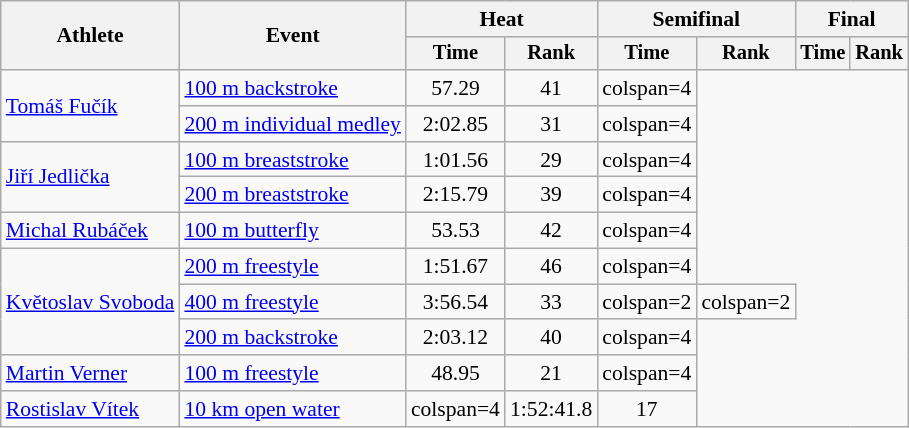<table class=wikitable style="font-size:90%">
<tr>
<th rowspan="2">Athlete</th>
<th rowspan="2">Event</th>
<th colspan="2">Heat</th>
<th colspan="2">Semifinal</th>
<th colspan="2">Final</th>
</tr>
<tr style="font-size:95%">
<th>Time</th>
<th>Rank</th>
<th>Time</th>
<th>Rank</th>
<th>Time</th>
<th>Rank</th>
</tr>
<tr align=center>
<td align=left rowspan=2><a href='#'>Tomáš Fučík</a></td>
<td align=left><a href='#'>100 m backstroke</a></td>
<td>57.29</td>
<td>41</td>
<td>colspan=4 </td>
</tr>
<tr align=center>
<td align=left><a href='#'>200 m individual medley</a></td>
<td>2:02.85</td>
<td>31</td>
<td>colspan=4 </td>
</tr>
<tr align=center>
<td align=left rowspan=2><a href='#'>Jiří Jedlička</a></td>
<td align=left><a href='#'>100 m breaststroke</a></td>
<td>1:01.56</td>
<td>29</td>
<td>colspan=4 </td>
</tr>
<tr align=center>
<td align=left><a href='#'>200 m breaststroke</a></td>
<td>2:15.79</td>
<td>39</td>
<td>colspan=4 </td>
</tr>
<tr align=center>
<td align=left><a href='#'>Michal Rubáček</a></td>
<td align=left><a href='#'>100 m butterfly</a></td>
<td>53.53</td>
<td>42</td>
<td>colspan=4 </td>
</tr>
<tr align=center>
<td align=left rowspan=3><a href='#'>Květoslav Svoboda</a></td>
<td align=left><a href='#'>200 m freestyle</a></td>
<td>1:51.67</td>
<td>46</td>
<td>colspan=4 </td>
</tr>
<tr align=center>
<td align=left><a href='#'>400 m freestyle</a></td>
<td>3:56.54</td>
<td>33</td>
<td>colspan=2 </td>
<td>colspan=2 </td>
</tr>
<tr align=center>
<td align=left><a href='#'>200 m backstroke</a></td>
<td>2:03.12</td>
<td>40</td>
<td>colspan=4 </td>
</tr>
<tr align=center>
<td align=left><a href='#'>Martin Verner</a></td>
<td align=left><a href='#'>100 m freestyle</a></td>
<td>48.95</td>
<td>21</td>
<td>colspan=4 </td>
</tr>
<tr align=center>
<td align=left><a href='#'>Rostislav Vítek</a></td>
<td align=left><a href='#'>10 km open water</a></td>
<td>colspan=4 </td>
<td>1:52:41.8</td>
<td>17</td>
</tr>
</table>
